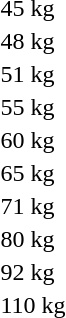<table>
<tr>
<td rowspan=2>45 kg<br></td>
<td rowspan=2></td>
<td rowspan=2></td>
<td></td>
</tr>
<tr>
<td></td>
</tr>
<tr>
<td rowspan=2>48 kg<br></td>
<td rowspan=2></td>
<td rowspan=2></td>
<td></td>
</tr>
<tr>
<td></td>
</tr>
<tr>
<td rowspan=2>51 kg<br></td>
<td rowspan=2></td>
<td rowspan=2></td>
<td></td>
</tr>
<tr>
<td></td>
</tr>
<tr>
<td rowspan=2>55 kg<br></td>
<td rowspan=2></td>
<td rowspan=2></td>
<td></td>
</tr>
<tr>
<td></td>
</tr>
<tr>
<td rowspan=2>60 kg<br></td>
<td rowspan=2></td>
<td rowspan=2></td>
<td></td>
</tr>
<tr>
<td></td>
</tr>
<tr>
<td rowspan=2>65 kg<br></td>
<td rowspan=2></td>
<td rowspan=2></td>
<td></td>
</tr>
<tr>
<td></td>
</tr>
<tr>
<td rowspan=2>71 kg<br></td>
<td rowspan=2></td>
<td rowspan=2></td>
<td></td>
</tr>
<tr>
<td></td>
</tr>
<tr>
<td rowspan=2>80 kg<br></td>
<td rowspan=2></td>
<td rowspan=2></td>
<td></td>
</tr>
<tr>
<td></td>
</tr>
<tr>
<td rowspan=2>92 kg<br></td>
<td rowspan=2></td>
<td rowspan=2></td>
<td></td>
</tr>
<tr>
<td></td>
</tr>
<tr>
<td rowspan=2>110 kg<br></td>
<td rowspan=2></td>
<td rowspan=2></td>
<td></td>
</tr>
<tr>
<td></td>
</tr>
</table>
